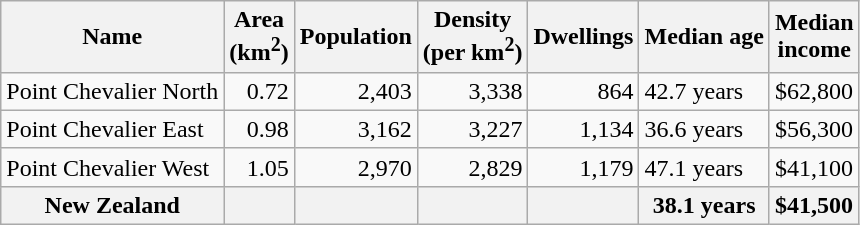<table class="wikitable">
<tr>
<th>Name</th>
<th>Area<br>(km<sup>2</sup>)</th>
<th>Population</th>
<th>Density<br>(per km<sup>2</sup>)</th>
<th>Dwellings</th>
<th>Median age</th>
<th>Median<br>income</th>
</tr>
<tr>
<td>Point Chevalier North</td>
<td style="text-align:right;">0.72</td>
<td style="text-align:right;">2,403</td>
<td style="text-align:right;">3,338</td>
<td style="text-align:right;">864</td>
<td>42.7 years</td>
<td>$62,800</td>
</tr>
<tr>
<td>Point Chevalier East</td>
<td style="text-align:right;">0.98</td>
<td style="text-align:right;">3,162</td>
<td style="text-align:right;">3,227</td>
<td style="text-align:right;">1,134</td>
<td>36.6 years</td>
<td>$56,300</td>
</tr>
<tr>
<td>Point Chevalier West</td>
<td style="text-align:right;">1.05</td>
<td style="text-align:right;">2,970</td>
<td style="text-align:right;">2,829</td>
<td style="text-align:right;">1,179</td>
<td>47.1 years</td>
<td>$41,100</td>
</tr>
<tr>
<th>New Zealand</th>
<th></th>
<th></th>
<th></th>
<th></th>
<th>38.1 years</th>
<th style="text-align:left;">$41,500</th>
</tr>
</table>
